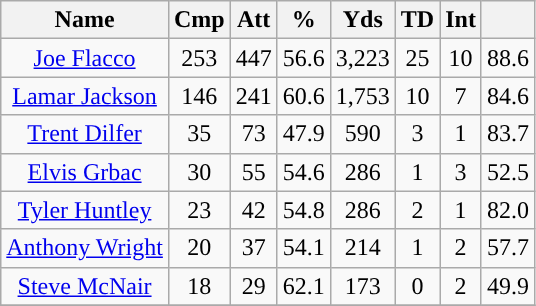<table class="wikitable sortable" style="text-align:center">
<tr>
<th scope="col">Name</th>
<th scope="col">Cmp</th>
<th>Att</th>
<th>%</th>
<th>Yds</th>
<th>TD</th>
<th>Int</th>
<th></th>
</tr>
<tr>
<td><a href='#'>Joe Flacco</a></td>
<td>253</td>
<td>447</td>
<td>56.6</td>
<td>3,223</td>
<td>25</td>
<td>10</td>
<td>88.6</td>
</tr>
<tr>
<td><a href='#'>Lamar Jackson</a></td>
<td>146</td>
<td>241</td>
<td>60.6</td>
<td>1,753</td>
<td>10</td>
<td>7</td>
<td>84.6</td>
</tr>
<tr>
<td><a href='#'>Trent Dilfer</a></td>
<td>35</td>
<td>73</td>
<td>47.9</td>
<td>590</td>
<td>3</td>
<td>1</td>
<td>83.7</td>
</tr>
<tr>
<td><a href='#'>Elvis Grbac</a></td>
<td>30</td>
<td>55</td>
<td>54.6</td>
<td>286</td>
<td>1</td>
<td>3</td>
<td>52.5</td>
</tr>
<tr>
<td><a href='#'>Tyler Huntley</a></td>
<td>23</td>
<td>42</td>
<td>54.8</td>
<td>286</td>
<td>2</td>
<td>1</td>
<td>82.0</td>
</tr>
<tr>
<td><a href='#'>Anthony Wright</a></td>
<td>20</td>
<td>37</td>
<td>54.1</td>
<td>214</td>
<td>1</td>
<td>2</td>
<td>57.7</td>
</tr>
<tr>
<td><a href='#'>Steve McNair</a></td>
<td>18</td>
<td>29</td>
<td>62.1</td>
<td>173</td>
<td>0</td>
<td>2</td>
<td>49.9</td>
</tr>
<tr>
</tr>
</table>
